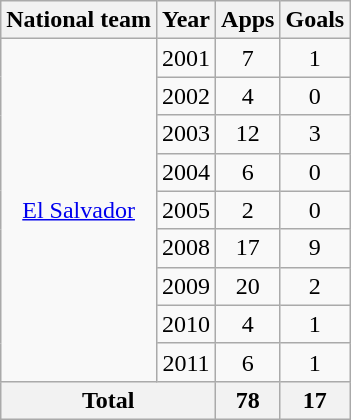<table class=wikitable style="text-align: center">
<tr>
<th>National team</th>
<th>Year</th>
<th>Apps</th>
<th>Goals</th>
</tr>
<tr>
<td rowspan="9"><a href='#'>El Salvador</a></td>
<td>2001</td>
<td>7</td>
<td>1</td>
</tr>
<tr>
<td>2002</td>
<td>4</td>
<td>0</td>
</tr>
<tr>
<td>2003</td>
<td>12</td>
<td>3</td>
</tr>
<tr>
<td>2004</td>
<td>6</td>
<td>0</td>
</tr>
<tr>
<td>2005</td>
<td>2</td>
<td>0</td>
</tr>
<tr>
<td>2008</td>
<td>17</td>
<td>9</td>
</tr>
<tr>
<td>2009</td>
<td>20</td>
<td>2</td>
</tr>
<tr>
<td>2010</td>
<td>4</td>
<td>1</td>
</tr>
<tr>
<td>2011</td>
<td>6</td>
<td>1</td>
</tr>
<tr>
<th colspan="2">Total</th>
<th>78</th>
<th>17</th>
</tr>
</table>
